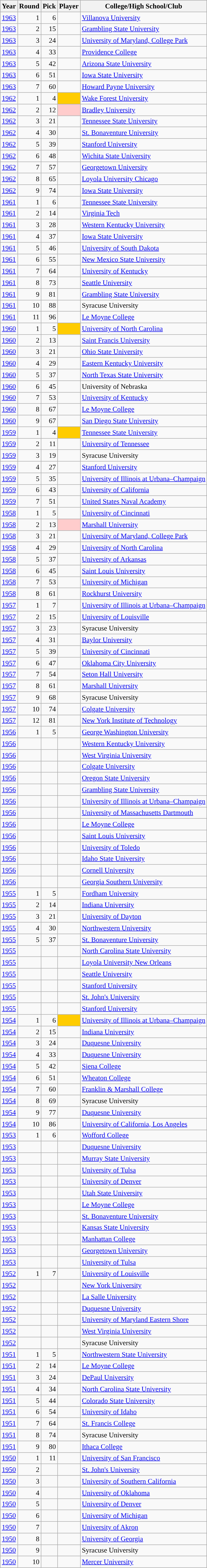<table class="wikitable sortable" style="font-size:90%">
<tr>
<th style="background:#">Year</th>
<th style="background:#">Round</th>
<th style="background:#">Pick</th>
<th style="background:#">Player</th>
<th style="background:#">College/High School/Club</th>
</tr>
<tr>
<td align="center"><a href='#'>1963</a></td>
<td align="right">1</td>
<td align="right">6</td>
<td></td>
<td><a href='#'>Villanova University</a></td>
</tr>
<tr>
<td align="center"><a href='#'>1963</a></td>
<td align="right">2</td>
<td align="right">15</td>
<td></td>
<td><a href='#'>Grambling State University</a></td>
</tr>
<tr>
<td align="center"><a href='#'>1963</a></td>
<td align="right">3</td>
<td align="right">24</td>
<td></td>
<td><a href='#'>University of Maryland, College Park</a></td>
</tr>
<tr>
<td align="center"><a href='#'>1963</a></td>
<td align="right">4</td>
<td align="right">33</td>
<td></td>
<td><a href='#'>Providence College</a></td>
</tr>
<tr>
<td align="center"><a href='#'>1963</a></td>
<td align="right">5</td>
<td align="right">42</td>
<td></td>
<td><a href='#'>Arizona State University</a></td>
</tr>
<tr>
<td align="center"><a href='#'>1963</a></td>
<td align="right">6</td>
<td align="right">51</td>
<td></td>
<td><a href='#'>Iowa State University</a></td>
</tr>
<tr>
<td align="center"><a href='#'>1963</a></td>
<td align="right">7</td>
<td align="right">60</td>
<td></td>
<td><a href='#'>Howard Payne University</a></td>
</tr>
<tr>
<td align="center"><a href='#'>1962</a></td>
<td align="right">1</td>
<td align="right">4</td>
<td bgcolor="FFCC00"></td>
<td><a href='#'>Wake Forest University</a></td>
</tr>
<tr>
<td align="center"><a href='#'>1962</a></td>
<td align="right">2</td>
<td align="right">12</td>
<td bgcolor="#FFCCCC"></td>
<td><a href='#'>Bradley University</a></td>
</tr>
<tr>
<td align="center"><a href='#'>1962</a></td>
<td align="right">3</td>
<td align="right">21</td>
<td></td>
<td><a href='#'>Tennessee State University</a></td>
</tr>
<tr>
<td align="center"><a href='#'>1962</a></td>
<td align="right">4</td>
<td align="right">30</td>
<td></td>
<td><a href='#'>St. Bonaventure University</a></td>
</tr>
<tr>
<td align="center"><a href='#'>1962</a></td>
<td align="right">5</td>
<td align="right">39</td>
<td></td>
<td><a href='#'>Stanford University</a></td>
</tr>
<tr>
<td align="center"><a href='#'>1962</a></td>
<td align="right">6</td>
<td align="right">48</td>
<td></td>
<td><a href='#'>Wichita State University</a></td>
</tr>
<tr>
<td align="center"><a href='#'>1962</a></td>
<td align="right">7</td>
<td align="right">57</td>
<td></td>
<td><a href='#'>Georgetown University</a></td>
</tr>
<tr>
<td align="center"><a href='#'>1962</a></td>
<td align="right">8</td>
<td align="right">65</td>
<td></td>
<td><a href='#'>Loyola University Chicago</a></td>
</tr>
<tr>
<td align="center"><a href='#'>1962</a></td>
<td align="right">9</td>
<td align="right">74</td>
<td></td>
<td><a href='#'>Iowa State University</a></td>
</tr>
<tr>
<td align="center"><a href='#'>1961</a></td>
<td align="right">1</td>
<td align="right">6</td>
<td></td>
<td><a href='#'>Tennessee State University</a></td>
</tr>
<tr>
<td align="center"><a href='#'>1961</a></td>
<td align="right">2</td>
<td align="right">14</td>
<td></td>
<td><a href='#'>Virginia Tech</a></td>
</tr>
<tr>
<td align="center"><a href='#'>1961</a></td>
<td align="right">3</td>
<td align="right">28</td>
<td></td>
<td><a href='#'>Western Kentucky University</a></td>
</tr>
<tr>
<td align="center"><a href='#'>1961</a></td>
<td align="right">4</td>
<td align="right">37</td>
<td></td>
<td><a href='#'>Iowa State University</a></td>
</tr>
<tr>
<td align="center"><a href='#'>1961</a></td>
<td align="right">5</td>
<td align="right">46</td>
<td></td>
<td><a href='#'>University of South Dakota</a></td>
</tr>
<tr>
<td align="center"><a href='#'>1961</a></td>
<td align="right">6</td>
<td align="right">55</td>
<td></td>
<td><a href='#'>New Mexico State University</a></td>
</tr>
<tr>
<td align="center"><a href='#'>1961</a></td>
<td align="right">7</td>
<td align="right">64</td>
<td></td>
<td><a href='#'>University of Kentucky</a></td>
</tr>
<tr>
<td align="center"><a href='#'>1961</a></td>
<td align="right">8</td>
<td align="right">73</td>
<td></td>
<td><a href='#'>Seattle University</a></td>
</tr>
<tr>
<td align="center"><a href='#'>1961</a></td>
<td align="right">9</td>
<td align="right">81</td>
<td></td>
<td><a href='#'>Grambling State University</a></td>
</tr>
<tr>
<td align="center"><a href='#'>1961</a></td>
<td align="right">10</td>
<td align="right">88</td>
<td></td>
<td>Syracuse University</td>
</tr>
<tr>
<td align="center"><a href='#'>1961</a></td>
<td align="right">11</td>
<td align="right">96</td>
<td></td>
<td><a href='#'>Le Moyne College</a></td>
</tr>
<tr>
<td align="center"><a href='#'>1960</a></td>
<td align="right">1</td>
<td align="right">5</td>
<td bgcolor="FFCC00"></td>
<td><a href='#'>University of North Carolina</a></td>
</tr>
<tr>
<td align="center"><a href='#'>1960</a></td>
<td align="right">2</td>
<td align="right">13</td>
<td></td>
<td><a href='#'>Saint Francis University</a></td>
</tr>
<tr>
<td align="center"><a href='#'>1960</a></td>
<td align="right">3</td>
<td align="right">21</td>
<td></td>
<td><a href='#'>Ohio State University</a></td>
</tr>
<tr>
<td align="center"><a href='#'>1960</a></td>
<td align="right">4</td>
<td align="right">29</td>
<td></td>
<td><a href='#'>Eastern Kentucky University</a></td>
</tr>
<tr>
<td align="center"><a href='#'>1960</a></td>
<td align="right">5</td>
<td align="right">37</td>
<td></td>
<td><a href='#'>North Texas State University</a></td>
</tr>
<tr>
<td align="center"><a href='#'>1960</a></td>
<td align="right">6</td>
<td align="right">45</td>
<td></td>
<td>University of Nebraska</td>
</tr>
<tr>
<td align="center"><a href='#'>1960</a></td>
<td align="right">7</td>
<td align="right">53</td>
<td></td>
<td><a href='#'>University of Kentucky</a></td>
</tr>
<tr>
<td align="center"><a href='#'>1960</a></td>
<td align="right">8</td>
<td align="right">67</td>
<td></td>
<td><a href='#'>Le Moyne College</a></td>
</tr>
<tr>
<td align="center"><a href='#'>1960</a></td>
<td align="right">9</td>
<td align="right">67</td>
<td></td>
<td><a href='#'>San Diego State University</a></td>
</tr>
<tr>
<td align="center"><a href='#'>1959</a></td>
<td align="right">1</td>
<td align="right">4</td>
<td bgcolor="FFCC00"></td>
<td><a href='#'>Tennessee State University</a></td>
</tr>
<tr>
<td align="center"><a href='#'>1959</a></td>
<td align="right">2</td>
<td align="right">11</td>
<td></td>
<td><a href='#'>University of Tennessee</a></td>
</tr>
<tr>
<td align="center"><a href='#'>1959</a></td>
<td align="right">3</td>
<td align="right">19</td>
<td></td>
<td>Syracuse University</td>
</tr>
<tr>
<td align="center"><a href='#'>1959</a></td>
<td align="right">4</td>
<td align="right">27</td>
<td></td>
<td><a href='#'>Stanford University</a></td>
</tr>
<tr>
<td align="center"><a href='#'>1959</a></td>
<td align="right">5</td>
<td align="right">35</td>
<td></td>
<td><a href='#'>University of Illinois at Urbana–Champaign</a></td>
</tr>
<tr>
<td align="center"><a href='#'>1959</a></td>
<td align="right">6</td>
<td align="right">43</td>
<td></td>
<td><a href='#'>University of California</a></td>
</tr>
<tr>
<td align="center"><a href='#'>1959</a></td>
<td align="right">7</td>
<td align="right">51</td>
<td></td>
<td><a href='#'>United States Naval Academy</a></td>
</tr>
<tr>
<td align="center"><a href='#'>1958</a></td>
<td align="right">1</td>
<td align="right">5</td>
<td></td>
<td><a href='#'>University of Cincinnati</a></td>
</tr>
<tr>
<td align="center"><a href='#'>1958</a></td>
<td align="right">2</td>
<td align="right">13</td>
<td bgcolor="#FFCCCC"></td>
<td><a href='#'>Marshall University</a></td>
</tr>
<tr>
<td align="center"><a href='#'>1958</a></td>
<td align="right">3</td>
<td align="right">21</td>
<td></td>
<td><a href='#'>University of Maryland, College Park</a></td>
</tr>
<tr>
<td align="center"><a href='#'>1958</a></td>
<td align="right">4</td>
<td align="right">29</td>
<td></td>
<td><a href='#'>University of North Carolina</a></td>
</tr>
<tr>
<td align="center"><a href='#'>1958</a></td>
<td align="right">5</td>
<td align="right">37</td>
<td></td>
<td><a href='#'>University of Arkansas</a></td>
</tr>
<tr>
<td align="center"><a href='#'>1958</a></td>
<td align="right">6</td>
<td align="right">45</td>
<td></td>
<td><a href='#'>Saint Louis University</a></td>
</tr>
<tr>
<td align="center"><a href='#'>1958</a></td>
<td align="right">7</td>
<td align="right">53</td>
<td></td>
<td><a href='#'>University of Michigan</a></td>
</tr>
<tr>
<td align="center"><a href='#'>1958</a></td>
<td align="right">8</td>
<td align="right">61</td>
<td></td>
<td><a href='#'>Rockhurst University</a></td>
</tr>
<tr>
<td align="center"><a href='#'>1957</a></td>
<td align="right">1</td>
<td align="right">7</td>
<td></td>
<td><a href='#'>University of Illinois at Urbana–Champaign</a></td>
</tr>
<tr>
<td align="center"><a href='#'>1957</a></td>
<td align="right">2</td>
<td align="right">15</td>
<td></td>
<td><a href='#'>University of Louisville</a></td>
</tr>
<tr>
<td align="center"><a href='#'>1957</a></td>
<td align="right">3</td>
<td align="right">23</td>
<td></td>
<td>Syracuse University</td>
</tr>
<tr>
<td align="center"><a href='#'>1957</a></td>
<td align="right">4</td>
<td align="right">31</td>
<td></td>
<td><a href='#'>Baylor University</a></td>
</tr>
<tr>
<td align="center"><a href='#'>1957</a></td>
<td align="right">5</td>
<td align="right">39</td>
<td></td>
<td><a href='#'>University of Cincinnati</a></td>
</tr>
<tr>
<td align="center"><a href='#'>1957</a></td>
<td align="right">6</td>
<td align="right">47</td>
<td></td>
<td><a href='#'>Oklahoma City University</a></td>
</tr>
<tr>
<td align="center"><a href='#'>1957</a></td>
<td align="right">7</td>
<td align="right">54</td>
<td></td>
<td><a href='#'>Seton Hall University</a></td>
</tr>
<tr>
<td align="center"><a href='#'>1957</a></td>
<td align="right">8</td>
<td align="right">61</td>
<td></td>
<td><a href='#'>Marshall University</a></td>
</tr>
<tr>
<td align="center"><a href='#'>1957</a></td>
<td align="right">9</td>
<td align="right">68</td>
<td></td>
<td>Syracuse University</td>
</tr>
<tr>
<td align="center"><a href='#'>1957</a></td>
<td align="right">10</td>
<td align="right">74</td>
<td></td>
<td><a href='#'>Colgate University</a></td>
</tr>
<tr>
<td align="center"><a href='#'>1957</a></td>
<td align="right">12</td>
<td align="right">81</td>
<td></td>
<td><a href='#'>New York Institute of Technology</a></td>
</tr>
<tr>
<td align="center"><a href='#'>1956</a></td>
<td align="right">1</td>
<td align="right">5</td>
<td></td>
<td><a href='#'>George Washington University</a></td>
</tr>
<tr>
<td align="center"><a href='#'>1956</a></td>
<td align="right"></td>
<td align="right"></td>
<td></td>
<td><a href='#'>Western Kentucky University</a></td>
</tr>
<tr>
<td align="center"><a href='#'>1956</a></td>
<td align="right"></td>
<td align="right"></td>
<td></td>
<td><a href='#'>West Virginia University</a></td>
</tr>
<tr>
<td align="center"><a href='#'>1956</a></td>
<td align="right"></td>
<td align="right"></td>
<td></td>
<td><a href='#'>Colgate University</a></td>
</tr>
<tr>
<td align="center"><a href='#'>1956</a></td>
<td align="right"></td>
<td align="right"></td>
<td></td>
<td><a href='#'>Oregon State University</a></td>
</tr>
<tr>
<td align="center"><a href='#'>1956</a></td>
<td align="right"></td>
<td align="right"></td>
<td></td>
<td><a href='#'>Grambling State University</a></td>
</tr>
<tr>
<td align="center"><a href='#'>1956</a></td>
<td align="right"></td>
<td align="right"></td>
<td></td>
<td><a href='#'>University of Illinois at Urbana–Champaign</a></td>
</tr>
<tr>
<td align="center"><a href='#'>1956</a></td>
<td align="right"></td>
<td align="right"></td>
<td></td>
<td><a href='#'>University of Massachusetts Dartmouth</a></td>
</tr>
<tr>
<td align="center"><a href='#'>1956</a></td>
<td align="right"></td>
<td align="right"></td>
<td></td>
<td><a href='#'>Le Moyne College</a></td>
</tr>
<tr>
<td align="center"><a href='#'>1956</a></td>
<td align="right"></td>
<td align="right"></td>
<td></td>
<td><a href='#'>Saint Louis University</a></td>
</tr>
<tr>
<td align="center"><a href='#'>1956</a></td>
<td align="right"></td>
<td align="right"></td>
<td></td>
<td><a href='#'>University of Toledo</a></td>
</tr>
<tr>
<td align="center"><a href='#'>1956</a></td>
<td align="right"></td>
<td align="right"></td>
<td></td>
<td><a href='#'>Idaho State University</a></td>
</tr>
<tr>
<td align="center"><a href='#'>1956</a></td>
<td align="right"></td>
<td align="right"></td>
<td></td>
<td><a href='#'>Cornell University</a></td>
</tr>
<tr>
<td align="center"><a href='#'>1956</a></td>
<td align="right"></td>
<td align="right"></td>
<td></td>
<td><a href='#'>Georgia Southern University</a></td>
</tr>
<tr>
<td align="center"><a href='#'>1955</a></td>
<td align="right">1</td>
<td align="right">5</td>
<td></td>
<td><a href='#'>Fordham University</a></td>
</tr>
<tr>
<td align="center"><a href='#'>1955</a></td>
<td align="right">2</td>
<td align="right">14</td>
<td></td>
<td><a href='#'>Indiana University</a></td>
</tr>
<tr>
<td align="center"><a href='#'>1955</a></td>
<td align="right">3</td>
<td align="right">21</td>
<td></td>
<td><a href='#'>University of Dayton</a></td>
</tr>
<tr>
<td align="center"><a href='#'>1955</a></td>
<td align="right">4</td>
<td align="right">30</td>
<td></td>
<td><a href='#'>Northwestern University</a></td>
</tr>
<tr>
<td align="center"><a href='#'>1955</a></td>
<td align="right">5</td>
<td align="right">37</td>
<td></td>
<td><a href='#'>St. Bonaventure University</a></td>
</tr>
<tr>
<td align="center"><a href='#'>1955</a></td>
<td align="right"></td>
<td align="right"></td>
<td></td>
<td><a href='#'>North Carolina State University</a></td>
</tr>
<tr>
<td align="center"><a href='#'>1955</a></td>
<td align="right"></td>
<td align="right"></td>
<td></td>
<td><a href='#'>Loyola University New Orleans</a></td>
</tr>
<tr>
<td align="center"><a href='#'>1955</a></td>
<td align="right"></td>
<td align="right"></td>
<td></td>
<td><a href='#'>Seattle University</a></td>
</tr>
<tr>
<td align="center"><a href='#'>1955</a></td>
<td align="right"></td>
<td align="right"></td>
<td></td>
<td><a href='#'>Stanford University</a></td>
</tr>
<tr>
<td align="center"><a href='#'>1955</a></td>
<td align="right"></td>
<td align="right"></td>
<td></td>
<td><a href='#'>St. John's University</a></td>
</tr>
<tr>
<td align="center"><a href='#'>1955</a></td>
<td align="right"></td>
<td align="right"></td>
<td></td>
<td><a href='#'>Stanford University</a></td>
</tr>
<tr>
<td align="center"><a href='#'>1954</a></td>
<td align="right">1</td>
<td align="right">6</td>
<td bgcolor="FFCC00"></td>
<td><a href='#'>University of Illinois at Urbana–Champaign</a></td>
</tr>
<tr>
<td align="center"><a href='#'>1954</a></td>
<td align="right">2</td>
<td align="right">15</td>
<td></td>
<td><a href='#'>Indiana University</a></td>
</tr>
<tr>
<td align="center"><a href='#'>1954</a></td>
<td align="right">3</td>
<td align="right">24</td>
<td></td>
<td><a href='#'>Duquesne University</a></td>
</tr>
<tr>
<td align="center"><a href='#'>1954</a></td>
<td align="right">4</td>
<td align="right">33</td>
<td></td>
<td><a href='#'>Duquesne University</a></td>
</tr>
<tr>
<td align="center"><a href='#'>1954</a></td>
<td align="right">5</td>
<td align="right">42</td>
<td></td>
<td><a href='#'>Siena College</a></td>
</tr>
<tr>
<td align="center"><a href='#'>1954</a></td>
<td align="right">6</td>
<td align="right">51</td>
<td></td>
<td><a href='#'>Wheaton College</a></td>
</tr>
<tr>
<td align="center"><a href='#'>1954</a></td>
<td align="right">7</td>
<td align="right">60</td>
<td></td>
<td><a href='#'>Franklin & Marshall College</a></td>
</tr>
<tr>
<td align="center"><a href='#'>1954</a></td>
<td align="right">8</td>
<td align="right">69</td>
<td></td>
<td>Syracuse University</td>
</tr>
<tr>
<td align="center"><a href='#'>1954</a></td>
<td align="right">9</td>
<td align="right">77</td>
<td></td>
<td><a href='#'>Duquesne University</a></td>
</tr>
<tr>
<td align="center"><a href='#'>1954</a></td>
<td align="right">10</td>
<td align="right">86</td>
<td></td>
<td><a href='#'>University of California, Los Angeles</a></td>
</tr>
<tr>
<td align="center"><a href='#'>1953</a></td>
<td align="right">1</td>
<td align="right">6</td>
<td></td>
<td><a href='#'>Wofford College</a></td>
</tr>
<tr>
<td align="center"><a href='#'>1953</a></td>
<td align="right"></td>
<td align="right"></td>
<td></td>
<td><a href='#'>Duquesne University</a></td>
</tr>
<tr>
<td align="center"><a href='#'>1953</a></td>
<td align="right"></td>
<td align="right"></td>
<td></td>
<td><a href='#'>Murray State University</a></td>
</tr>
<tr>
<td align="center"><a href='#'>1953</a></td>
<td align="right"></td>
<td align="right"></td>
<td></td>
<td><a href='#'>University of Tulsa</a></td>
</tr>
<tr>
<td align="center"><a href='#'>1953</a></td>
<td align="right"></td>
<td align="right"></td>
<td></td>
<td><a href='#'>University of Denver</a></td>
</tr>
<tr>
<td align="center"><a href='#'>1953</a></td>
<td align="right"></td>
<td align="right"></td>
<td></td>
<td><a href='#'>Utah State University</a></td>
</tr>
<tr>
<td align="center"><a href='#'>1953</a></td>
<td align="right"></td>
<td align="right"></td>
<td></td>
<td><a href='#'>Le Moyne College</a></td>
</tr>
<tr>
<td align="center"><a href='#'>1953</a></td>
<td align="right"></td>
<td align="right"></td>
<td></td>
<td><a href='#'>St. Bonaventure University</a></td>
</tr>
<tr>
<td align="center"><a href='#'>1953</a></td>
<td align="right"></td>
<td align="right"></td>
<td></td>
<td><a href='#'>Kansas State University</a></td>
</tr>
<tr>
<td align="center"><a href='#'>1953</a></td>
<td align="right"></td>
<td align="right"></td>
<td></td>
<td><a href='#'>Manhattan College</a></td>
</tr>
<tr>
<td align="center"><a href='#'>1953</a></td>
<td align="right"></td>
<td align="right"></td>
<td></td>
<td><a href='#'>Georgetown University</a></td>
</tr>
<tr>
<td align="center"><a href='#'>1953</a></td>
<td align="right"></td>
<td align="right"></td>
<td></td>
<td><a href='#'>University of Tulsa</a></td>
</tr>
<tr>
<td align="center"><a href='#'>1952</a></td>
<td align="right">1</td>
<td align="right">7</td>
<td></td>
<td><a href='#'>University of Louisville</a></td>
</tr>
<tr>
<td align="center"><a href='#'>1952</a></td>
<td align="right"></td>
<td align="right"></td>
<td></td>
<td><a href='#'>New York University</a></td>
</tr>
<tr>
<td align="center"><a href='#'>1952</a></td>
<td align="right"></td>
<td align="right"></td>
<td></td>
<td><a href='#'>La Salle University</a></td>
</tr>
<tr>
<td align="center"><a href='#'>1952</a></td>
<td align="right"></td>
<td align="right"></td>
<td></td>
<td><a href='#'>Duquesne University</a></td>
</tr>
<tr>
<td align="center"><a href='#'>1952</a></td>
<td align="right"></td>
<td align="right"></td>
<td></td>
<td><a href='#'>University of Maryland Eastern Shore</a></td>
</tr>
<tr>
<td align="center"><a href='#'>1952</a></td>
<td align="right"></td>
<td align="right"></td>
<td></td>
<td><a href='#'>West Virginia University</a></td>
</tr>
<tr>
<td align="center"><a href='#'>1952</a></td>
<td align="right"></td>
<td align="right"></td>
<td></td>
<td>Syracuse University</td>
</tr>
<tr>
<td align="center"><a href='#'>1951</a></td>
<td align="right">1</td>
<td align="right">5</td>
<td></td>
<td><a href='#'>Northwestern State University</a></td>
</tr>
<tr>
<td align="center"><a href='#'>1951</a></td>
<td align="right">2</td>
<td align="right">14</td>
<td></td>
<td><a href='#'>Le Moyne College</a></td>
</tr>
<tr>
<td align="center"><a href='#'>1951</a></td>
<td align="right">3</td>
<td align="right">24</td>
<td></td>
<td><a href='#'>DePaul University</a></td>
</tr>
<tr>
<td align="center"><a href='#'>1951</a></td>
<td align="right">4</td>
<td align="right">34</td>
<td></td>
<td><a href='#'>North Carolina State University</a></td>
</tr>
<tr>
<td align="center"><a href='#'>1951</a></td>
<td align="right">5</td>
<td align="right">44</td>
<td></td>
<td><a href='#'>Colorado State University</a></td>
</tr>
<tr>
<td align="center"><a href='#'>1951</a></td>
<td align="right">6</td>
<td align="right">54</td>
<td></td>
<td><a href='#'>University of Idaho</a></td>
</tr>
<tr>
<td align="center"><a href='#'>1951</a></td>
<td align="right">7</td>
<td align="right">64</td>
<td></td>
<td><a href='#'>St. Francis College</a></td>
</tr>
<tr>
<td align="center"><a href='#'>1951</a></td>
<td align="right">8</td>
<td align="right">74</td>
<td></td>
<td>Syracuse University</td>
</tr>
<tr>
<td align="center"><a href='#'>1951</a></td>
<td align="right">9</td>
<td align="right">80</td>
<td></td>
<td><a href='#'>Ithaca College</a></td>
</tr>
<tr>
<td align="center"><a href='#'>1950</a></td>
<td align="right">1</td>
<td align="right">11</td>
<td></td>
<td><a href='#'>University of San Francisco</a></td>
</tr>
<tr>
<td align="center"><a href='#'>1950</a></td>
<td align="right">2</td>
<td align="right"></td>
<td></td>
<td><a href='#'>St. John's University</a></td>
</tr>
<tr>
<td align="center"><a href='#'>1950</a></td>
<td align="right">3</td>
<td align="right"></td>
<td></td>
<td><a href='#'>University of Southern California</a></td>
</tr>
<tr>
<td align="center"><a href='#'>1950</a></td>
<td align="right">4</td>
<td align="right"></td>
<td></td>
<td><a href='#'>University of Oklahoma</a></td>
</tr>
<tr>
<td align="center"><a href='#'>1950</a></td>
<td align="right">5</td>
<td align="right"></td>
<td></td>
<td><a href='#'>University of Denver</a></td>
</tr>
<tr>
<td align="center"><a href='#'>1950</a></td>
<td align="right">6</td>
<td align="right"></td>
<td></td>
<td><a href='#'>University of Michigan</a></td>
</tr>
<tr>
<td align="center"><a href='#'>1950</a></td>
<td align="right">7</td>
<td align="right"></td>
<td></td>
<td><a href='#'>University of Akron</a></td>
</tr>
<tr>
<td align="center"><a href='#'>1950</a></td>
<td align="right">8</td>
<td align="right"></td>
<td></td>
<td><a href='#'>University of Georgia</a></td>
</tr>
<tr>
<td align="center"><a href='#'>1950</a></td>
<td align="right">9</td>
<td align="right"></td>
<td></td>
<td>Syracuse University</td>
</tr>
<tr>
<td align="center"><a href='#'>1950</a></td>
<td align="right">10</td>
<td align="right"></td>
<td></td>
<td><a href='#'>Mercer University</a></td>
</tr>
</table>
